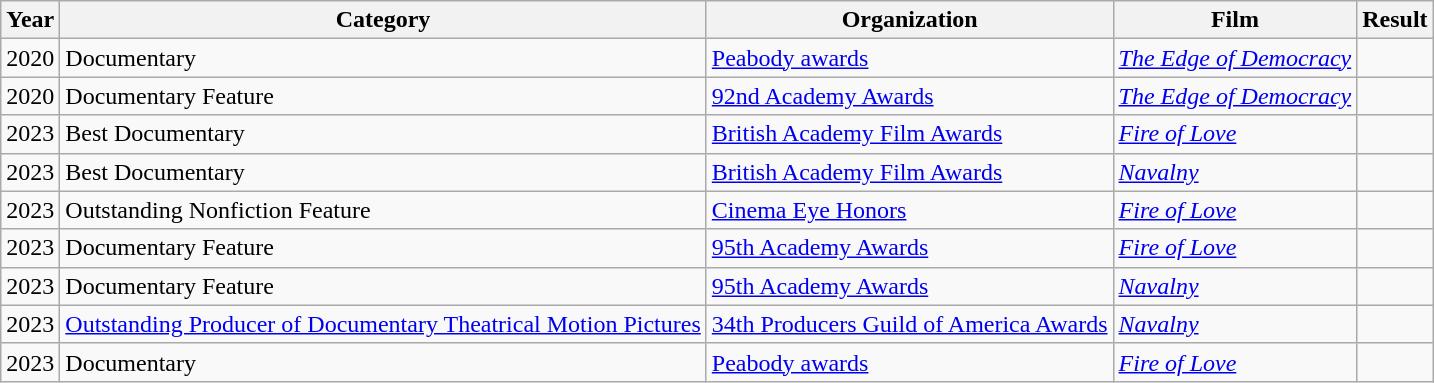<table class="wikitable plainrowheaders sortable">
<tr>
<th>Year</th>
<th>Category</th>
<th>Organization</th>
<th>Film</th>
<th>Result</th>
</tr>
<tr>
<td>2020</td>
<td>Documentary</td>
<td><a href='#'>Peabody awards</a></td>
<td><em><a href='#'>The Edge of Democracy</a></em></td>
<td></td>
</tr>
<tr>
<td>2020</td>
<td>Documentary Feature</td>
<td><a href='#'>92nd Academy Awards</a></td>
<td><em><a href='#'>The Edge of Democracy</a></em></td>
<td></td>
</tr>
<tr>
<td>2023</td>
<td>Best Documentary</td>
<td><a href='#'>British Academy Film Awards</a></td>
<td><em><a href='#'>Fire of Love</a></em></td>
<td></td>
</tr>
<tr>
<td>2023</td>
<td>Best Documentary</td>
<td><a href='#'>British Academy Film Awards</a></td>
<td><em><a href='#'>Navalny</a></em></td>
<td></td>
</tr>
<tr>
<td>2023</td>
<td>Outstanding Nonfiction Feature</td>
<td><a href='#'>Cinema Eye Honors</a></td>
<td><em><a href='#'>Fire of Love</a></em></td>
<td></td>
</tr>
<tr>
<td>2023</td>
<td>Documentary Feature</td>
<td><a href='#'>95th Academy Awards</a></td>
<td><em><a href='#'>Fire of Love</a></em></td>
<td></td>
</tr>
<tr>
<td>2023</td>
<td>Documentary Feature</td>
<td><a href='#'>95th Academy Awards</a></td>
<td><em><a href='#'>Navalny</a></em></td>
<td></td>
</tr>
<tr>
<td>2023</td>
<td><a href='#'>Outstanding Producer of Documentary Theatrical Motion Pictures</a></td>
<td><a href='#'>34th Producers Guild of America Awards</a></td>
<td><em><a href='#'>Navalny</a></em></td>
<td></td>
</tr>
<tr>
<td>2023</td>
<td>Documentary</td>
<td><a href='#'>Peabody awards</a></td>
<td><em><a href='#'>Fire of Love</a></em></td>
<td> </td>
</tr>
</table>
